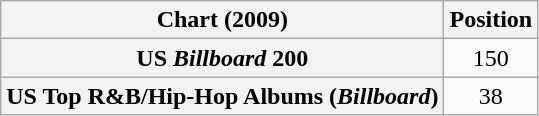<table class="wikitable sortable plainrowheaders" style="text-align:center">
<tr>
<th scope="col">Chart (2009)</th>
<th scope="col">Position</th>
</tr>
<tr>
<th scope="row">US <em>Billboard</em> 200</th>
<td>150</td>
</tr>
<tr>
<th scope="row">US Top R&B/Hip-Hop Albums (<em>Billboard</em>)</th>
<td>38</td>
</tr>
</table>
